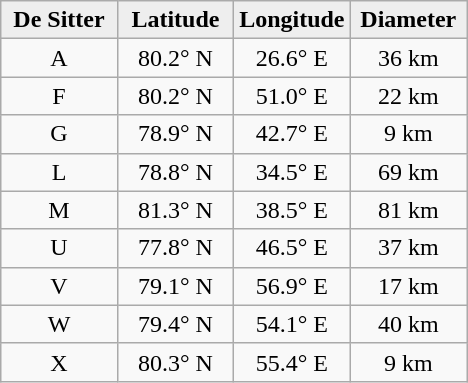<table class="wikitable">
<tr>
<th width="25%" style="background:#eeeeee;">De Sitter</th>
<th width="25%" style="background:#eeeeee;">Latitude</th>
<th width="25%" style="background:#eeeeee;">Longitude</th>
<th width="25%" style="background:#eeeeee;">Diameter</th>
</tr>
<tr>
<td align="center">A</td>
<td align="center">80.2° N</td>
<td align="center">26.6° E</td>
<td align="center">36 km</td>
</tr>
<tr>
<td align="center">F</td>
<td align="center">80.2° N</td>
<td align="center">51.0° E</td>
<td align="center">22 km</td>
</tr>
<tr>
<td align="center">G</td>
<td align="center">78.9° N</td>
<td align="center">42.7° E</td>
<td align="center">9 km</td>
</tr>
<tr>
<td align="center">L</td>
<td align="center">78.8° N</td>
<td align="center">34.5° E</td>
<td align="center">69 km</td>
</tr>
<tr>
<td align="center">M</td>
<td align="center">81.3° N</td>
<td align="center">38.5° E</td>
<td align="center">81 km</td>
</tr>
<tr>
<td align="center">U</td>
<td align="center">77.8° N</td>
<td align="center">46.5° E</td>
<td align="center">37 km</td>
</tr>
<tr>
<td align="center">V</td>
<td align="center">79.1° N</td>
<td align="center">56.9° E</td>
<td align="center">17 km</td>
</tr>
<tr>
<td align="center">W</td>
<td align="center">79.4° N</td>
<td align="center">54.1° E</td>
<td align="center">40 km</td>
</tr>
<tr>
<td align="center">X</td>
<td align="center">80.3° N</td>
<td align="center">55.4° E</td>
<td align="center">9 km</td>
</tr>
</table>
